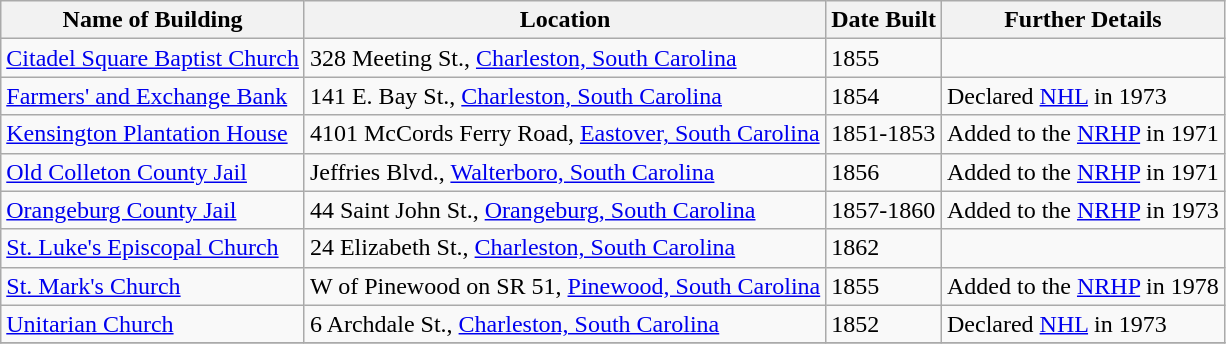<table class="wikitable">
<tr>
<th>Name of Building</th>
<th>Location</th>
<th>Date Built</th>
<th>Further Details</th>
</tr>
<tr>
<td><a href='#'>Citadel Square Baptist Church</a></td>
<td>328 Meeting St., <a href='#'>Charleston, South Carolina</a></td>
<td>1855</td>
<td></td>
</tr>
<tr>
<td><a href='#'>Farmers' and Exchange Bank</a></td>
<td>141 E. Bay St., <a href='#'>Charleston, South Carolina</a></td>
<td>1854</td>
<td>Declared <a href='#'>NHL</a> in 1973</td>
</tr>
<tr>
<td><a href='#'>Kensington Plantation House</a></td>
<td>4101 McCords Ferry Road, <a href='#'>Eastover, South Carolina</a></td>
<td>1851-1853</td>
<td>Added to the <a href='#'>NRHP</a> in 1971</td>
</tr>
<tr>
<td><a href='#'>Old Colleton County Jail</a></td>
<td>Jeffries Blvd., <a href='#'>Walterboro, South Carolina</a></td>
<td>1856</td>
<td>Added to the <a href='#'>NRHP</a> in 1971</td>
</tr>
<tr>
<td><a href='#'>Orangeburg County Jail</a></td>
<td>44 Saint John St., <a href='#'>Orangeburg, South Carolina</a></td>
<td>1857-1860</td>
<td>Added to the <a href='#'>NRHP</a> in 1973</td>
</tr>
<tr>
<td><a href='#'>St. Luke's Episcopal Church</a></td>
<td>24 Elizabeth St., <a href='#'>Charleston, South Carolina</a></td>
<td>1862</td>
<td></td>
</tr>
<tr>
<td><a href='#'>St. Mark's Church</a></td>
<td>W of Pinewood on SR 51, <a href='#'>Pinewood, South Carolina</a></td>
<td>1855</td>
<td>Added to the <a href='#'>NRHP</a> in 1978</td>
</tr>
<tr>
<td><a href='#'>Unitarian Church</a></td>
<td>6 Archdale St., <a href='#'>Charleston, South Carolina</a></td>
<td>1852</td>
<td>Declared <a href='#'>NHL</a> in 1973</td>
</tr>
<tr>
</tr>
</table>
